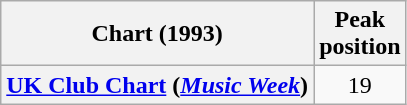<table class="wikitable plainrowheaders" style="text-align:center">
<tr>
<th>Chart (1993)</th>
<th>Peak<br>position</th>
</tr>
<tr>
<th scope="row"><a href='#'>UK Club Chart</a> (<em><a href='#'>Music Week</a></em>)</th>
<td>19</td>
</tr>
</table>
